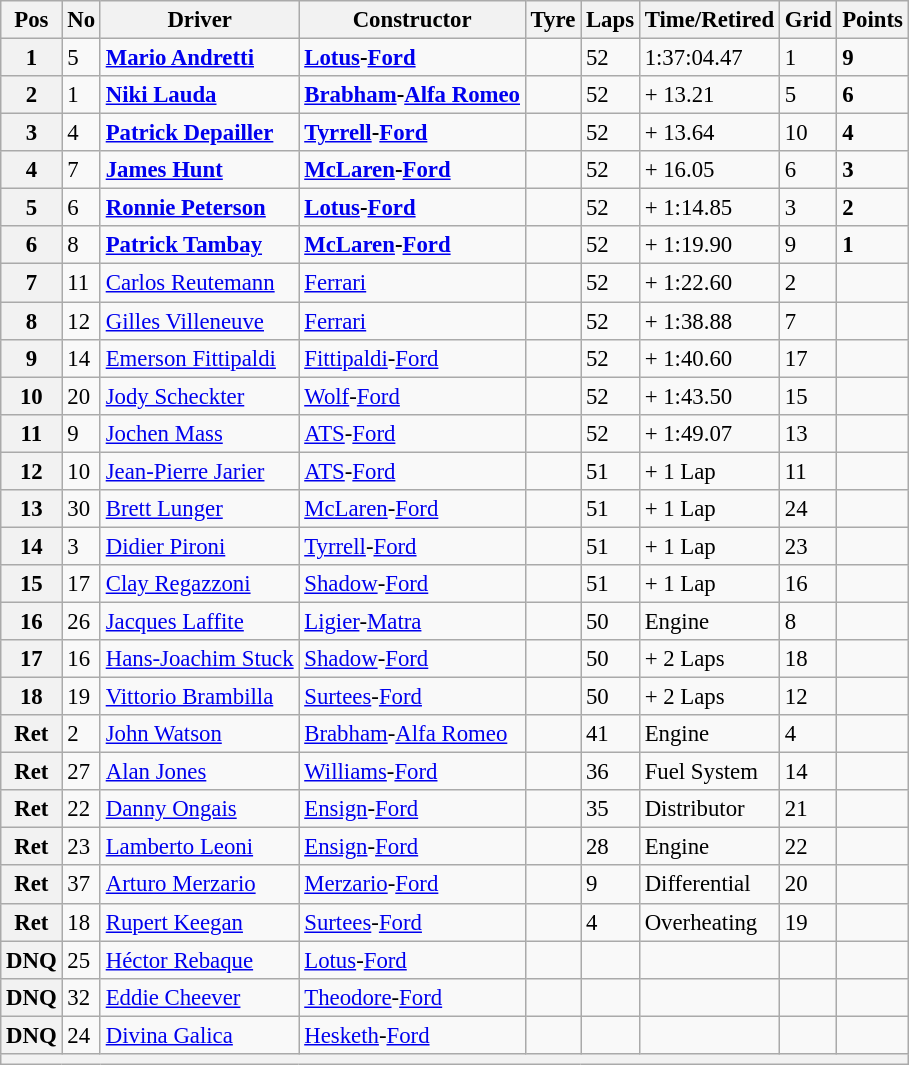<table class="wikitable" style="font-size: 95%;">
<tr>
<th>Pos</th>
<th>No</th>
<th>Driver</th>
<th>Constructor</th>
<th>Tyre</th>
<th>Laps</th>
<th>Time/Retired</th>
<th>Grid</th>
<th>Points</th>
</tr>
<tr>
<th>1</th>
<td>5</td>
<td> <strong><a href='#'>Mario Andretti</a></strong></td>
<td><strong><a href='#'>Lotus</a>-<a href='#'>Ford</a></strong></td>
<td></td>
<td>52</td>
<td>1:37:04.47</td>
<td>1</td>
<td><strong>9</strong></td>
</tr>
<tr>
<th>2</th>
<td>1</td>
<td> <strong><a href='#'>Niki Lauda</a></strong></td>
<td><strong><a href='#'>Brabham</a>-<a href='#'>Alfa Romeo</a></strong></td>
<td></td>
<td>52</td>
<td>+ 13.21</td>
<td>5</td>
<td><strong>6</strong></td>
</tr>
<tr>
<th>3</th>
<td>4</td>
<td> <strong><a href='#'>Patrick Depailler</a></strong></td>
<td><strong><a href='#'>Tyrrell</a>-<a href='#'>Ford</a></strong></td>
<td></td>
<td>52</td>
<td>+ 13.64</td>
<td>10</td>
<td><strong>4</strong></td>
</tr>
<tr>
<th>4</th>
<td>7</td>
<td> <strong><a href='#'>James Hunt</a></strong></td>
<td><strong><a href='#'>McLaren</a>-<a href='#'>Ford</a></strong></td>
<td></td>
<td>52</td>
<td>+ 16.05</td>
<td>6</td>
<td><strong>3</strong></td>
</tr>
<tr>
<th>5</th>
<td>6</td>
<td> <strong><a href='#'>Ronnie Peterson</a></strong></td>
<td><strong><a href='#'>Lotus</a>-<a href='#'>Ford</a></strong></td>
<td></td>
<td>52</td>
<td>+ 1:14.85</td>
<td>3</td>
<td><strong>2</strong></td>
</tr>
<tr>
<th>6</th>
<td>8</td>
<td> <strong><a href='#'>Patrick Tambay</a></strong></td>
<td><strong><a href='#'>McLaren</a>-<a href='#'>Ford</a></strong></td>
<td></td>
<td>52</td>
<td>+ 1:19.90</td>
<td>9</td>
<td><strong>1</strong></td>
</tr>
<tr>
<th>7</th>
<td>11</td>
<td> <a href='#'>Carlos Reutemann</a></td>
<td><a href='#'>Ferrari</a></td>
<td></td>
<td>52</td>
<td>+ 1:22.60</td>
<td>2</td>
<td></td>
</tr>
<tr>
<th>8</th>
<td>12</td>
<td> <a href='#'>Gilles Villeneuve</a></td>
<td><a href='#'>Ferrari</a></td>
<td></td>
<td>52</td>
<td>+ 1:38.88</td>
<td>7</td>
<td></td>
</tr>
<tr>
<th>9</th>
<td>14</td>
<td> <a href='#'>Emerson Fittipaldi</a></td>
<td><a href='#'>Fittipaldi</a>-<a href='#'>Ford</a></td>
<td></td>
<td>52</td>
<td>+ 1:40.60</td>
<td>17</td>
<td></td>
</tr>
<tr>
<th>10</th>
<td>20</td>
<td> <a href='#'>Jody Scheckter</a></td>
<td><a href='#'>Wolf</a>-<a href='#'>Ford</a></td>
<td></td>
<td>52</td>
<td>+ 1:43.50</td>
<td>15</td>
<td></td>
</tr>
<tr>
<th>11</th>
<td>9</td>
<td> <a href='#'>Jochen Mass</a></td>
<td><a href='#'>ATS</a>-<a href='#'>Ford</a></td>
<td></td>
<td>52</td>
<td>+ 1:49.07</td>
<td>13</td>
<td></td>
</tr>
<tr>
<th>12</th>
<td>10</td>
<td> <a href='#'>Jean-Pierre Jarier</a></td>
<td><a href='#'>ATS</a>-<a href='#'>Ford</a></td>
<td></td>
<td>51</td>
<td>+ 1 Lap</td>
<td>11</td>
<td></td>
</tr>
<tr>
<th>13</th>
<td>30</td>
<td> <a href='#'>Brett Lunger</a></td>
<td><a href='#'>McLaren</a>-<a href='#'>Ford</a></td>
<td></td>
<td>51</td>
<td>+ 1 Lap</td>
<td>24</td>
<td></td>
</tr>
<tr>
<th>14</th>
<td>3</td>
<td> <a href='#'>Didier Pironi</a></td>
<td><a href='#'>Tyrrell</a>-<a href='#'>Ford</a></td>
<td></td>
<td>51</td>
<td>+ 1 Lap</td>
<td>23</td>
<td></td>
</tr>
<tr>
<th>15</th>
<td>17</td>
<td> <a href='#'>Clay Regazzoni</a></td>
<td><a href='#'>Shadow</a>-<a href='#'>Ford</a></td>
<td></td>
<td>51</td>
<td>+ 1 Lap</td>
<td>16</td>
<td></td>
</tr>
<tr>
<th>16</th>
<td>26</td>
<td> <a href='#'>Jacques Laffite</a></td>
<td><a href='#'>Ligier</a>-<a href='#'>Matra</a></td>
<td></td>
<td>50</td>
<td>Engine</td>
<td>8</td>
<td></td>
</tr>
<tr>
<th>17</th>
<td>16</td>
<td> <a href='#'>Hans-Joachim Stuck</a></td>
<td><a href='#'>Shadow</a>-<a href='#'>Ford</a></td>
<td></td>
<td>50</td>
<td>+ 2 Laps</td>
<td>18</td>
<td></td>
</tr>
<tr>
<th>18</th>
<td>19</td>
<td> <a href='#'>Vittorio Brambilla</a></td>
<td><a href='#'>Surtees</a>-<a href='#'>Ford</a></td>
<td></td>
<td>50</td>
<td>+ 2 Laps</td>
<td>12</td>
<td></td>
</tr>
<tr>
<th>Ret</th>
<td>2</td>
<td> <a href='#'>John Watson</a></td>
<td><a href='#'>Brabham</a>-<a href='#'>Alfa Romeo</a></td>
<td></td>
<td>41</td>
<td>Engine</td>
<td>4</td>
<td></td>
</tr>
<tr>
<th>Ret</th>
<td>27</td>
<td> <a href='#'>Alan Jones</a></td>
<td><a href='#'>Williams</a>-<a href='#'>Ford</a></td>
<td></td>
<td>36</td>
<td>Fuel System</td>
<td>14</td>
<td></td>
</tr>
<tr>
<th>Ret</th>
<td>22</td>
<td> <a href='#'>Danny Ongais</a></td>
<td><a href='#'>Ensign</a>-<a href='#'>Ford</a></td>
<td></td>
<td>35</td>
<td>Distributor</td>
<td>21</td>
<td></td>
</tr>
<tr>
<th>Ret</th>
<td>23</td>
<td> <a href='#'>Lamberto Leoni</a></td>
<td><a href='#'>Ensign</a>-<a href='#'>Ford</a></td>
<td></td>
<td>28</td>
<td>Engine</td>
<td>22</td>
<td></td>
</tr>
<tr>
<th>Ret</th>
<td>37</td>
<td> <a href='#'>Arturo Merzario</a></td>
<td><a href='#'>Merzario</a>-<a href='#'>Ford</a></td>
<td></td>
<td>9</td>
<td>Differential</td>
<td>20</td>
<td></td>
</tr>
<tr>
<th>Ret</th>
<td>18</td>
<td> <a href='#'>Rupert Keegan</a></td>
<td><a href='#'>Surtees</a>-<a href='#'>Ford</a></td>
<td></td>
<td>4</td>
<td>Overheating</td>
<td>19</td>
<td></td>
</tr>
<tr>
<th>DNQ</th>
<td>25</td>
<td> <a href='#'>Héctor Rebaque</a></td>
<td><a href='#'>Lotus</a>-<a href='#'>Ford</a></td>
<td></td>
<td></td>
<td></td>
<td></td>
<td></td>
</tr>
<tr>
<th>DNQ</th>
<td>32</td>
<td> <a href='#'>Eddie Cheever</a></td>
<td><a href='#'>Theodore</a>-<a href='#'>Ford</a></td>
<td></td>
<td></td>
<td></td>
<td></td>
<td></td>
</tr>
<tr>
<th>DNQ</th>
<td>24</td>
<td> <a href='#'>Divina Galica</a></td>
<td><a href='#'>Hesketh</a>-<a href='#'>Ford</a></td>
<td></td>
<td></td>
<td></td>
<td></td>
<td></td>
</tr>
<tr>
<th colspan="9"></th>
</tr>
</table>
